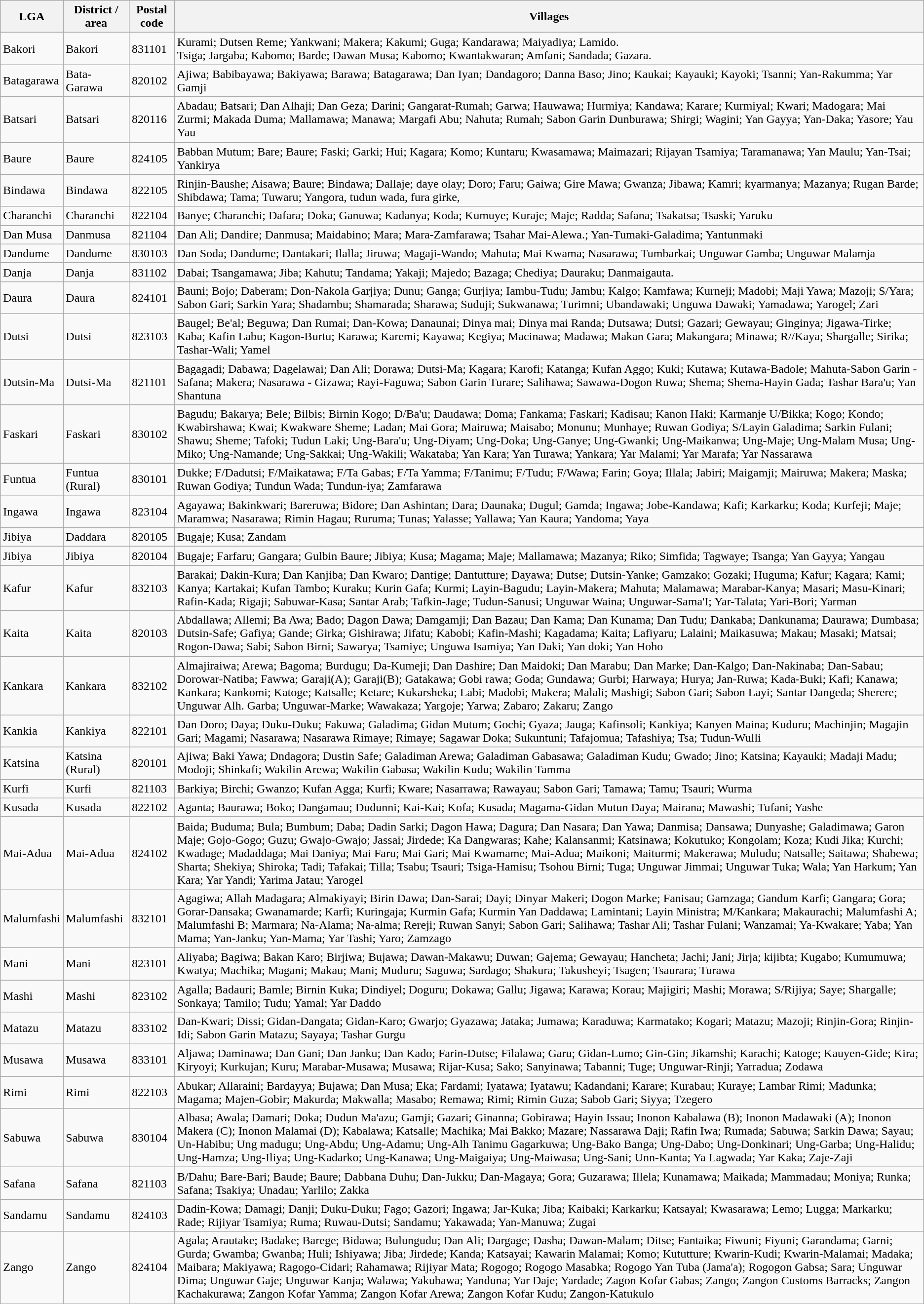<table class="wikitable sortable">
<tr>
<th>LGA</th>
<th>District / area</th>
<th>Postal code</th>
<th>Villages</th>
</tr>
<tr>
<td>Bakori</td>
<td>Bakori</td>
<td>831101</td>
<td>Kurami; Dutsen Reme; Yankwani; Makera; Kakumi; Guga; Kandarawa; Maiyadiya; Lamido.<br>Tsiga; Jargaba; Kabomo; Barde; Dawan Musa; Kabomo; Kwantakwaran; Amfani; Sandada; Gazara.</td>
</tr>
<tr>
<td>Batagarawa</td>
<td>Bata-Garawa</td>
<td>820102</td>
<td>Ajiwa; Babibayawa; Bakiyawa; Barawa; Batagarawa; Dan Iyan; Dandagoro; Danna Baso; Jino; Kaukai; Kayauki; Kayoki; Tsanni; Yan-Rakumma; Yar Gamji</td>
</tr>
<tr>
<td>Batsari</td>
<td>Batsari</td>
<td>820116</td>
<td>Abadau; Batsari; Dan Alhaji; Dan Geza; Darini; Gangarat-Rumah; Garwa; Hauwawa; Hurmiya; Kandawa; Karare; Kurmiyal; Kwari; Madogara; Mai Zurmi; Makada Duma; Mallamawa; Manawa; Margafi Abu; Nahuta; Rumah; Sabon Garin Dunburawa; Shirgi; Wagini; Yan Gayya; Yan-Daka; Yasore; Yau Yau</td>
</tr>
<tr>
<td>Baure</td>
<td>Baure</td>
<td>824105</td>
<td>Babban Mutum; Bare; Baure; Faski; Garki; Hui; Kagara; Komo; Kuntaru; Kwasamawa; Maimazari; Rijayan Tsamiya; Taramanawa; Yan Maulu; Yan-Tsai; Yankirya</td>
</tr>
<tr>
<td>Bindawa</td>
<td>Bindawa</td>
<td>822105</td>
<td>Rinjin-Baushe; Aisawa; Baure; Bindawa; Dallaje; daye olay; Doro; Faru; Gaiwa; Gire Mawa; Gwanza; Jibawa; Kamri; kyarmanya; Mazanya; Rugan Barde; Shibdawa; Tama; Tuwaru; Yangora, tudun wada, fura girke,</td>
</tr>
<tr>
<td>Charanchi</td>
<td>Charanchi</td>
<td>822104</td>
<td>Banye; Charanchi; Dafara; Doka; Ganuwa; Kadanya; Koda; Kumuye; Kuraje; Maje; Radda; Safana; Tsakatsa; Tsaski; Yaruku</td>
</tr>
<tr>
<td>Dan Musa</td>
<td>Danmusa</td>
<td>821104</td>
<td>Dan Ali; Dandire; Danmusa; Maidabino; Mara; Mara-Zamfarawa; Tsahar Mai-Alewa.; Yan-Tumaki-Galadima; Yantunmaki</td>
</tr>
<tr>
<td>Dandume</td>
<td>Dandume</td>
<td>830103</td>
<td>Dan Soda; Dandume; Dantakari; Ilalla; Jiruwa; Magaji-Wando; Mahuta; Mai Kwama; Nasarawa; Tumbarkai; Unguwar Gamba; Unguwar Malamja</td>
</tr>
<tr>
<td>Danja</td>
<td>Danja</td>
<td>831102</td>
<td>Dabai; Tsangamawa; Jiba; Kahutu; Tandama; Yakaji; Majedo; Bazaga; Chediya; Dauraku; Danmaigauta.</td>
</tr>
<tr>
<td>Daura</td>
<td>Daura</td>
<td>824101</td>
<td>Bauni; Bojo; Daberam; Don-Nakola Garjiya; Dunu; Ganga; Gurjiya; Iambu-Tudu; Jambu; Kalgo; Kamfawa; Kurneji; Madobi; Maji Yawa; Mazoji; S/Yara; Sabon Gari; Sarkin Yara; Shadambu; Shamarada; Sharawa; Suduji; Sukwanawa; Turimni; Ubandawaki; Unguwa Dawaki; Yamadawa; Yarogel; Zari</td>
</tr>
<tr>
<td>Dutsi</td>
<td>Dutsi</td>
<td>823103</td>
<td>Baugel; Be'al; Beguwa; Dan Rumai; Dan-Kowa; Danaunai; Dinya mai; Dinya mai Randa; Dutsawa; Dutsi; Gazari; Gewayau; Ginginya; Jigawa-Tirke; Kaba; Kafin Labu; Kagon-Burtu; Karawa; Karemi; Kayawa; Kegiya; Macinawa; Madawa; Makan Gara; Makangara; Minawa; R//Kaya; Shargalle; Sirika; Tashar-Wali; Yamel</td>
</tr>
<tr>
<td>Dutsin-Ma</td>
<td>Dutsi-Ma</td>
<td>821101</td>
<td>Bagagadi; Dabawa; Dagelawai; Dan Ali; Dorawa; Dutsi-Ma; Kagara; Karofi; Katanga; Kufan Aggo; Kuki; Kutawa; Kutawa-Badole; Mahuta-Sabon Garin -Safana; Makera; Nasarawa - Gizawa; Rayi-Faguwa; Sabon Garin Turare; Salihawa; Sawawa-Dogon Ruwa; Shema; Shema-Hayin Gada; Tashar Bara'u; Yan Shantuna</td>
</tr>
<tr>
<td>Faskari</td>
<td>Faskari</td>
<td>830102</td>
<td>Bagudu; Bakarya; Bele; Bilbis; Birnin Kogo; D/Ba'u; Daudawa; Doma; Fankama; Faskari; Kadisau; Kanon Haki; Karmanje U/Bikka; Kogo; Kondo; Kwabirshawa; Kwai; Kwakware Sheme; Ladan; Mai Gora; Mairuwa; Maisabo; Monunu; Munhaye; Ruwan Godiya; S/Layin Galadima; Sarkin Fulani; Shawu; Sheme; Tafoki; Tudun Laki; Ung-Bara'u; Ung-Diyam; Ung-Doka; Ung-Ganye; Ung-Gwanki; Ung-Maikanwa; Ung-Maje; Ung-Malam Musa; Ung-Miko; Ung-Namande; Ung-Sakkai; Ung-Wakili; Wakataba; Yan Kara; Yan Turawa; Yankara; Yar Malami; Yar Marafa; Yar Nassarawa</td>
</tr>
<tr>
<td>Funtua</td>
<td>Funtua (Rural)</td>
<td>830101</td>
<td>Dukke; F/Dadutsi; F/Maikatawa; F/Ta Gabas; F/Ta Yamma; F/Tanimu; F/Tudu; F/Wawa; Farin; Goya; Illala; Jabiri; Maigamji; Mairuwa; Makera; Maska; Ruwan Godiya; Tundun Wada; Tundun-iya; Zamfarawa</td>
</tr>
<tr>
<td>Ingawa</td>
<td>Ingawa</td>
<td>823104</td>
<td>Agayawa; Bakinkwari; Bareruwa; Bidore; Dan Ashintan; Dara; Daunaka; Dugul; Gamda; Ingawa; Jobe-Kandawa; Kafi; Karkarku; Koda; Kurfeji; Maje; Maramwa; Nasarawa; Rimin Hagau; Ruruma; Tunas; Yalasse; Yallawa; Yan Kaura; Yandoma; Yaya</td>
</tr>
<tr>
<td>Jibiya</td>
<td>Daddara</td>
<td>820105</td>
<td>Bugaje; Kusa; Zandam</td>
</tr>
<tr>
<td>Jibiya</td>
<td>Jibiya</td>
<td>820104</td>
<td>Bugaje; Farfaru; Gangara; Gulbin Baure; Jibiya; Kusa; Magama; Maje; Mallamawa; Mazanya; Riko; Simfida; Tagwaye; Tsanga; Yan Gayya; Yangau</td>
</tr>
<tr>
<td>Kafur</td>
<td>Kafur</td>
<td>832103</td>
<td>Barakai; Dakin-Kura; Dan Kanjiba; Dan Kwaro; Dantige; Dantutture; Dayawa; Dutse; Dutsin-Yanke; Gamzako; Gozaki; Huguma; Kafur; Kagara; Kami; Kanya; Kartakai; Kufan Tambo; Kuraku; Kurin Gafa; Kurmi; Layin-Bagudu; Layin-Makera; Mahuta; Malamawa; Marabar-Kanya; Masari; Masu-Kinari; Rafin-Kada; Rigaji; Sabuwar-Kasa; Santar Arab; Tafkin-Jage; Tudun-Sanusi; Unguwar Waina; Unguwar-Sama'I; Yar-Talata; Yari-Bori; Yarman</td>
</tr>
<tr>
<td>Kaita</td>
<td>Kaita</td>
<td>820103</td>
<td>Abdallawa; Allemi; Ba Awa; Bado; Dagon Dawa; Damgamji; Dan Bazau; Dan Kama; Dan Kunama; Dan Tudu; Dankaba; Dankunama; Daurawa; Dumbasa; Dutsin-Safe; Gafiya; Gande; Girka; Gishirawa; Jifatu; Kabobi; Kafin-Mashi; Kagadama; Kaita; Lafiyaru; Lalaini; Maikasuwa; Makau; Masaki; Matsai; Rogon-Dawa; Sabi; Sabon Birni; Sawarya; Tsamiye; Unguwa Isamiya; Yan Daki; Yan doki; Yan Hoho</td>
</tr>
<tr>
<td>Kankara</td>
<td>Kankara</td>
<td>832102</td>
<td>Almajiraiwa; Arewa; Bagoma; Burdugu; Da-Kumeji; Dan Dashire; Dan Maidoki; Dan Marabu; Dan Marke; Dan-Kalgo; Dan-Nakinaba; Dan-Sabau; Dorowar-Natiba; Fawwa; Garaji(A); Garaji(B); Gatakawa; Gobi rawa; Goda; Gundawa; Gurbi; Harwaya; Hurya; Jan-Ruwa; Kada-Buki; Kafi; Kanawa; Kankara; Kankomi; Katoge; Katsalle; Ketare; Kukarsheka; Labi; Madobi; Makera; Malali; Mashigi; Sabon Gari; Sabon Layi; Santar Dangeda; Sherere; Unguwar Alh. Garba; Unguwar-Marke; Wawakaza; Yargoje; Yarwa; Zabaro; Zakaru; Zango</td>
</tr>
<tr>
<td>Kankia</td>
<td>Kankiya</td>
<td>822101</td>
<td>Dan Doro; Daya; Duku-Duku; Fakuwa; Galadima; Gidan Mutum; Gochi; Gyaza; Jauga; Kafinsoli; Kankiya; Kanyen Maina; Kuduru; Machinjin; Magajin Gari; Magami; Nasarawa; Nasarawa Rimaye; Rimaye; Sagawar Doka; Sukuntuni; Tafajomua; Tafashiya; Tsa; Tudun-Wulli</td>
</tr>
<tr>
<td>Katsina</td>
<td>Katsina (Rural)</td>
<td>820101</td>
<td>Ajiwa; Baki Yawa; Dndagora; Dustin Safe; Galadiman Arewa; Galadiman Gabasawa; Galadiman Kudu; Gwado; Jino; Katsina; Kayauki; Madaji Madu; Modoji; Shinkafi; Wakilin Arewa; Wakilin Gabasa; Wakilin Kudu; Wakilin Tamma</td>
</tr>
<tr>
<td>Kurfi</td>
<td>Kurfi</td>
<td>821103</td>
<td>Barkiya; Birchi; Gwanzo; Kufan Agga; Kurfi; Kware; Nasarrawa; Rawayau; Sabon Gari; Tamawa; Tamu; Tsauri; Wurma</td>
</tr>
<tr>
<td>Kusada</td>
<td>Kusada</td>
<td>822102</td>
<td>Aganta; Baurawa; Boko; Dangamau; Dudunni; Kai-Kai; Kofa; Kusada; Magama-Gidan Mutun Daya; Mairana; Mawashi; Tufani; Yashe</td>
</tr>
<tr>
<td>Mai-Adua</td>
<td>Mai-Adua</td>
<td>824102</td>
<td>Baida; Buduma; Bula; Bumbum; Daba; Dadin Sarki; Dagon Hawa; Dagura; Dan Nasara; Dan Yawa; Danmisa; Dansawa; Dunyashe; Galadimawa; Garon Maje; Gojo-Gogo; Guzu; Gwajo-Gwajo; Jassai; Jirdede; Ka Dangwaras; Kahe; Kalansanmi; Katsinawa; Kokutuko; Kongolam; Koza; Kudi Jika; Kurchi; Kwadage; Madaddaga; Mai Daniya; Mai Faru; Mai Gari; Mai Kwamame; Mai-Adua; Maikoni; Maiturmi; Makerawa; Muludu; Natsalle; Saitawa; Shabewa; Sharta; Shekiya; Shiroka; Tadi; Tafakai; Tilla; Tsabu; Tsauri; Tsiga-Hamisu; Tsohou Birni; Tuga; Unguwar Jimmai; Unguwar Tuka; Wala; Yan Harkum; Yan Kara; Yar Yandi; Yarima Jatau; Yarogel</td>
</tr>
<tr>
<td>Malumfashi</td>
<td>Malumfashi</td>
<td>832101</td>
<td>Agagiwa; Allah Madagara; Almakiyayi; Birin Dawa; Dan-Sarai; Dayi; Dinyar Makeri; Dogon Marke; Fanisau; Gamzaga; Gandum Karfi; Gangara; Gora; Gorar-Dansaka; Gwanamarde; Karfi; Kuringaja; Kurmin Gafa; Kurmin Yan Daddawa; Lamintani; Layin Ministra; M/Kankara; Makaurachi; Malumfashi A; Malumfashi B; Marmara; Na-Alama; Na-alma; Rereji; Ruwan Sanyi; Sabon Gari; Salihawa; Tashar Ali; Tashar Fulani; Wanzamai; Ya-Kwakare; Yaba; Yan Mama; Yan-Janku; Yan-Mama; Yar Tashi; Yaro; Zamzago</td>
</tr>
<tr>
<td>Mani</td>
<td>Mani</td>
<td>823101</td>
<td>Aliyaba; Bagiwa; Bakan Karo; Birjiwa; Bujawa; Dawan-Makawu; Duwan; Gajema; Gewayau; Hancheta; Jachi; Jani; Jirja; kijibta; Kugabo; Kumumuwa; Kwatya; Machika; Magani; Makau; Mani; Muduru; Saguwa; Sardago; Shakura; Takusheyi; Tsagen; Tsaurara; Turawa</td>
</tr>
<tr>
<td>Mashi</td>
<td>Mashi</td>
<td>823102</td>
<td>Agalla; Badauri; Bamle; Birnin Kuka; Dindiyel; Doguru; Dokawa; Gallu; Jigawa; Karawa; Korau; Majigiri; Mashi; Morawa; S/Rijiya; Saye; Shargalle; Sonkaya; Tamilo; Tudu; Yamal; Yar Daddo</td>
</tr>
<tr>
<td>Matazu</td>
<td>Matazu</td>
<td>833102</td>
<td>Dan-Kwari; Dissi; Gidan-Dangata; Gidan-Karo; Gwarjo; Gyazawa; Jataka; Jumawa; Karaduwa; Karmatako; Kogari; Matazu; Mazoji; Rinjin-Gora; Rinjin-Idi; Sabon Garin Matazu; Sayaya; Tashar Gurgu</td>
</tr>
<tr>
<td>Musawa</td>
<td>Musawa</td>
<td>833101</td>
<td>Aljawa; Daminawa; Dan Gani; Dan Janku; Dan Kado; Farin-Dutse; Filalawa; Garu; Gidan-Lumo; Gin-Gin; Jikamshi; Karachi; Katoge; Kauyen-Gide; Kira; Kiryoyi; Kurkujan; Kuru; Marabar-Musawa; Musawa; Rijar-Kusa; Sako; Sanyinawa; Tabanni; Tuge; Unguwar-Rinji; Yarradua; Zodawa</td>
</tr>
<tr>
<td>Rimi</td>
<td>Rimi</td>
<td>822103</td>
<td>Abukar; Allaraini; Bardayya; Bujawa; Dan Musa; Eka; Fardami; Iyatawa; Iyatawu; Kadandani; Karare; Kurabau; Kuraye; Lambar Rimi; Madunka; Magama; Majen-Gobir; Makurda; Makwalla; Masabo; Remawa; Rimi; Rimin Guza; Sabob Gari; Siyya; Tzegero</td>
</tr>
<tr>
<td>Sabuwa</td>
<td>Sabuwa</td>
<td>830104</td>
<td>Albasa; Awala; Damari; Doka; Dudun Ma'azu; Gamji; Gazari; Ginanna; Gobirawa; Hayin Issau; Inonon Kabalawa (B); Inonon Madawaki (A); Inonon Makera (C); Inonon Malamai (D); Kabalawa; Katsalle; Machika; Mai Bakko; Mazare; Nassarawa Daji; Rafin Iwa; Rumada; Sabuwa; Sarkin Dawa; Sayau; Un-Habibu; Ung madugu; Ung-Abdu; Ung-Adamu; Ung-Alh Tanimu Gagarkuwa; Ung-Bako Banga; Ung-Dabo; Ung-Donkinari; Ung-Garba; Ung-Halidu; Ung-Hamza; Ung-Iliya; Ung-Kadarko; Ung-Kanawa; Ung-Maigaiya; Ung-Maiwasa; Ung-Sani; Unn-Kanta; Ya Lagwada; Yar Kaka; Zaje-Zaji</td>
</tr>
<tr>
<td>Safana</td>
<td>Safana</td>
<td>821103</td>
<td>B/Dahu; Bare-Bari; Baude; Baure; Dabbana Duhu; Dan-Jukku; Dan-Magaya; Gora; Guzarawa; Illela; Kunamawa; Maikada; Mammadau; Moniya; Runka; Safana; Tsakiya; Unadau; Yarlilo; Zakka</td>
</tr>
<tr>
<td>Sandamu</td>
<td>Sandamu</td>
<td>824103</td>
<td>Dadin-Kowa; Damagi; Danji; Duku-Duku; Fago; Gazori; Ingawa; Jar-Kuka; Jiba; Kaibaki; Karkarku; Katsayal; Kwasarawa; Lemo; Lugga; Markarku; Rade; Rijiyar Tsamiya; Ruma; Ruwau-Dutsi; Sandamu; Yakawada; Yan-Manuwa; Zugai</td>
</tr>
<tr>
<td>Zango</td>
<td>Zango</td>
<td>824104</td>
<td>Agala; Arautake; Badake; Barege; Bidawa; Bulungudu; Dan Ali; Dargage; Dasha; Dawan-Malam; Ditse; Fantaika; Fiwuni; Fiyuni; Garandama; Garni; Gurda; Gwamba; Gwanba; Huli; Ishiyawa; Jiba; Jirdede; Kanda; Katsayai; Kawarin Malamai; Komo; Kututture; Kwarin-Kudi; Kwarin-Malamai; Madaka; Maibara; Makiyawa; Ragogo-Cidari; Rahamawa; Rijiyar Mata; Rogogo; Rogogo Masabka; Rogogo Yan Tuba (Jama'a); Rogogon Gabsa; Sara; Unguwar Dima; Unguwar Gaje; Unguwar Kanja; Walawa; Yakubawa; Yanduna; Yar Daje; Yardade; Zagon Kofar Gabas; Zango; Zangon Customs Barracks; Zangon Kachakurawa; Zangon Kofar Yamma; Zangon Kofar Arewa; Zangon Kofar Kudu; Zangon-Katukulo</td>
</tr>
</table>
